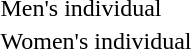<table>
<tr>
<td>Men's individual<br></td>
<td></td>
<td></td>
<td></td>
</tr>
<tr>
<td>Women's individual<br></td>
<td></td>
<td></td>
<td></td>
</tr>
</table>
